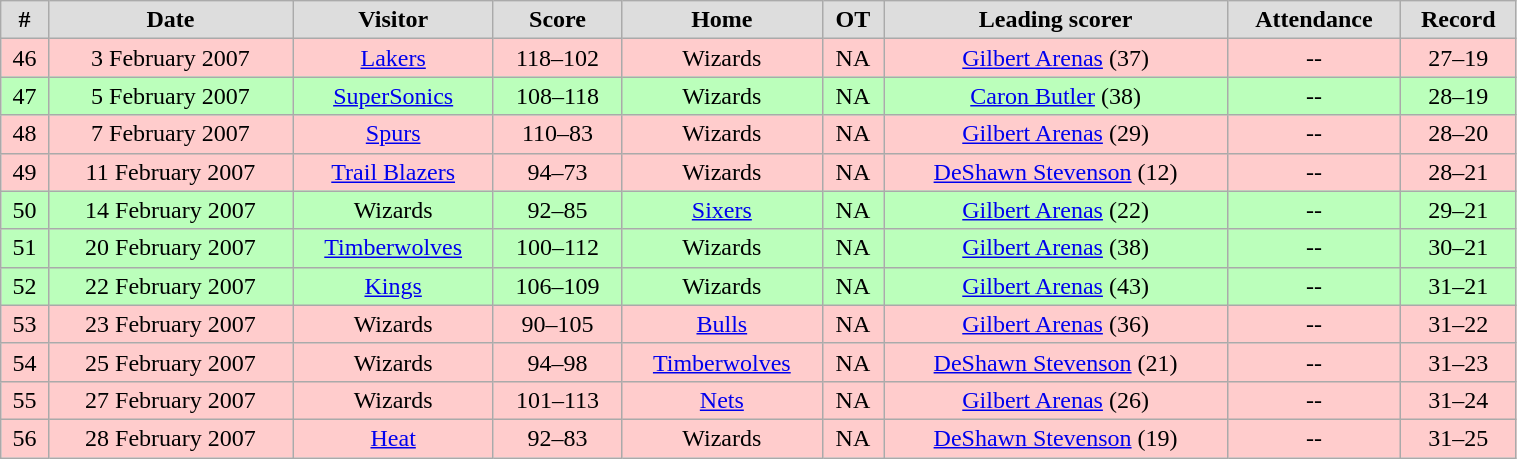<table class="wikitable" width="80%">
<tr align="center"  bgcolor="#dddddd">
<td><strong>#</strong></td>
<td><strong>Date</strong></td>
<td><strong>Visitor</strong></td>
<td><strong>Score</strong></td>
<td><strong>Home</strong></td>
<td><strong>OT</strong></td>
<td><strong>Leading scorer</strong></td>
<td><strong>Attendance</strong></td>
<td><strong>Record</strong></td>
</tr>
<tr align="center" bgcolor="#ffcccc">
<td>46</td>
<td>3 February 2007</td>
<td><a href='#'>Lakers</a></td>
<td>118–102</td>
<td>Wizards</td>
<td>NA</td>
<td><a href='#'>Gilbert Arenas</a> (37)</td>
<td>--</td>
<td>27–19</td>
</tr>
<tr align="center" bgcolor="#bbffbb">
<td>47</td>
<td>5 February 2007</td>
<td><a href='#'>SuperSonics</a></td>
<td>108–118</td>
<td>Wizards</td>
<td>NA</td>
<td><a href='#'>Caron Butler</a> (38)</td>
<td>--</td>
<td>28–19</td>
</tr>
<tr align="center" bgcolor="#ffcccc">
<td>48</td>
<td>7 February 2007</td>
<td><a href='#'>Spurs</a></td>
<td>110–83</td>
<td>Wizards</td>
<td>NA</td>
<td><a href='#'>Gilbert Arenas</a> (29)</td>
<td>--</td>
<td>28–20</td>
</tr>
<tr align="center" bgcolor="#ffcccc">
<td>49</td>
<td>11 February 2007</td>
<td><a href='#'>Trail Blazers</a></td>
<td>94–73</td>
<td>Wizards</td>
<td>NA</td>
<td><a href='#'>DeShawn Stevenson</a> (12)</td>
<td>--</td>
<td>28–21</td>
</tr>
<tr align="center" bgcolor="#bbffbb">
<td>50</td>
<td>14 February 2007</td>
<td>Wizards</td>
<td>92–85</td>
<td><a href='#'>Sixers</a></td>
<td>NA</td>
<td><a href='#'>Gilbert Arenas</a> (22)</td>
<td>--</td>
<td>29–21</td>
</tr>
<tr align="center" bgcolor="#bbffbb">
<td>51</td>
<td>20 February 2007</td>
<td><a href='#'>Timberwolves</a></td>
<td>100–112</td>
<td>Wizards</td>
<td>NA</td>
<td><a href='#'>Gilbert Arenas</a> (38)</td>
<td>--</td>
<td>30–21</td>
</tr>
<tr align="center" bgcolor="#bbffbb">
<td>52</td>
<td>22 February 2007</td>
<td><a href='#'>Kings</a></td>
<td>106–109</td>
<td>Wizards</td>
<td>NA</td>
<td><a href='#'>Gilbert Arenas</a> (43)</td>
<td>--</td>
<td>31–21</td>
</tr>
<tr align="center" bgcolor="#ffcccc">
<td>53</td>
<td>23 February 2007</td>
<td>Wizards</td>
<td>90–105</td>
<td><a href='#'>Bulls</a></td>
<td>NA</td>
<td><a href='#'>Gilbert Arenas</a> (36)</td>
<td>--</td>
<td>31–22</td>
</tr>
<tr align="center" bgcolor="#ffcccc">
<td>54</td>
<td>25 February 2007</td>
<td>Wizards</td>
<td>94–98</td>
<td><a href='#'>Timberwolves</a></td>
<td>NA</td>
<td><a href='#'>DeShawn Stevenson</a> (21)</td>
<td>--</td>
<td>31–23</td>
</tr>
<tr align="center" bgcolor="#ffcccc">
<td>55</td>
<td>27 February 2007</td>
<td>Wizards</td>
<td>101–113</td>
<td><a href='#'>Nets</a></td>
<td>NA</td>
<td><a href='#'>Gilbert Arenas</a> (26)</td>
<td>--</td>
<td>31–24</td>
</tr>
<tr align="center" bgcolor="#ffcccc">
<td>56</td>
<td>28 February 2007</td>
<td><a href='#'>Heat</a></td>
<td>92–83</td>
<td>Wizards</td>
<td>NA</td>
<td><a href='#'>DeShawn Stevenson</a> (19)</td>
<td>--</td>
<td>31–25</td>
</tr>
</table>
